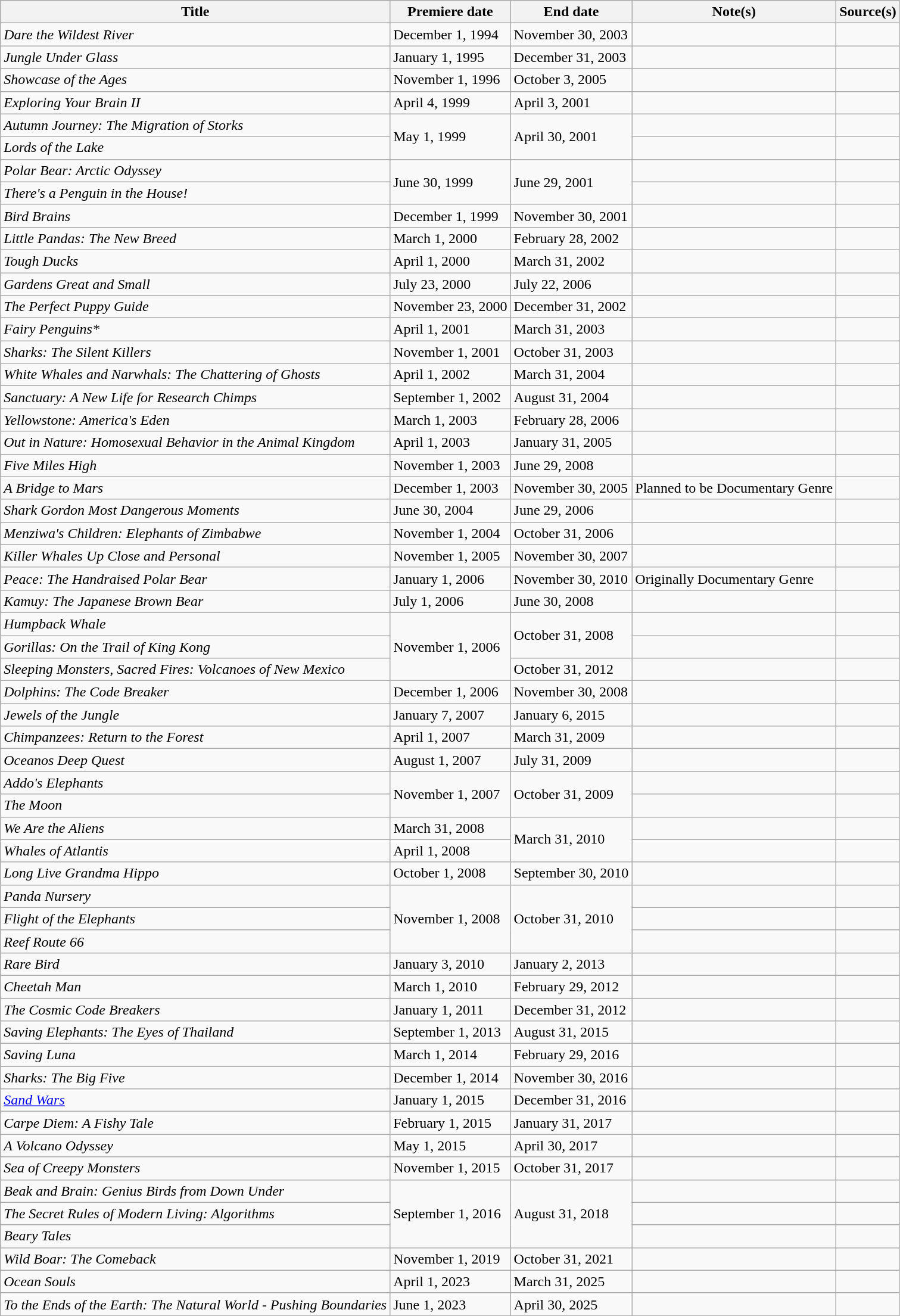<table class="wikitable sortable">
<tr>
<th>Title</th>
<th>Premiere date</th>
<th>End date</th>
<th>Note(s)</th>
<th>Source(s)</th>
</tr>
<tr>
<td><em>Dare the Wildest River</em></td>
<td>December 1, 1994</td>
<td>November 30, 2003</td>
<td></td>
<td></td>
</tr>
<tr>
<td><em>Jungle Under Glass</em></td>
<td>January 1, 1995</td>
<td>December 31, 2003</td>
<td></td>
<td></td>
</tr>
<tr>
<td><em>Showcase of the Ages</em></td>
<td>November 1, 1996</td>
<td>October 3, 2005</td>
<td></td>
<td></td>
</tr>
<tr>
<td><em>Exploring Your Brain II</em></td>
<td>April 4, 1999</td>
<td>April 3, 2001</td>
<td></td>
<td></td>
</tr>
<tr>
<td><em>Autumn Journey: The Migration of Storks</em></td>
<td rowspan="2">May 1, 1999</td>
<td rowspan="2">April 30, 2001</td>
<td></td>
<td></td>
</tr>
<tr>
<td><em>Lords of the Lake</em></td>
<td></td>
<td></td>
</tr>
<tr>
<td><em>Polar Bear: Arctic Odyssey</em></td>
<td rowspan="2">June 30, 1999</td>
<td rowspan="2">June 29, 2001</td>
<td></td>
<td></td>
</tr>
<tr>
<td><em>There's a Penguin in the House!</em></td>
<td></td>
<td></td>
</tr>
<tr>
<td><em>Bird Brains</em></td>
<td>December 1, 1999</td>
<td>November 30, 2001</td>
<td></td>
<td></td>
</tr>
<tr>
<td><em>Little Pandas: The New Breed</em></td>
<td>March 1, 2000</td>
<td>February 28, 2002</td>
<td></td>
<td></td>
</tr>
<tr>
<td><em>Tough Ducks</em></td>
<td>April 1, 2000</td>
<td>March 31, 2002</td>
<td></td>
<td></td>
</tr>
<tr>
<td><em>Gardens Great and Small</em></td>
<td>July 23, 2000</td>
<td>July 22, 2006</td>
<td></td>
<td></td>
</tr>
<tr>
<td><em>The Perfect Puppy Guide</em></td>
<td>November 23, 2000</td>
<td>December 31, 2002</td>
<td></td>
<td></td>
</tr>
<tr>
<td><em>Fairy Penguins*</em></td>
<td>April 1, 2001</td>
<td>March 31, 2003</td>
<td></td>
<td></td>
</tr>
<tr>
<td><em>Sharks: The Silent Killers</em></td>
<td>November 1, 2001</td>
<td>October 31, 2003</td>
<td></td>
<td></td>
</tr>
<tr>
<td><em>White Whales and Narwhals: The Chattering of Ghosts</em></td>
<td>April 1, 2002</td>
<td>March 31, 2004</td>
<td></td>
<td></td>
</tr>
<tr>
<td><em>Sanctuary: A New Life for Research Chimps</em></td>
<td>September 1, 2002</td>
<td>August 31, 2004</td>
<td></td>
<td></td>
</tr>
<tr>
<td><em>Yellowstone: America's Eden</em></td>
<td>March 1, 2003</td>
<td>February 28, 2006</td>
<td></td>
<td></td>
</tr>
<tr>
<td><em>Out in Nature: Homosexual Behavior in the Animal Kingdom</em></td>
<td>April 1, 2003</td>
<td>January 31, 2005</td>
<td></td>
<td></td>
</tr>
<tr>
<td><em>Five Miles High</em></td>
<td>November 1, 2003</td>
<td>June 29, 2008</td>
<td></td>
<td></td>
</tr>
<tr>
<td><em>A Bridge to Mars</em></td>
<td>December 1, 2003</td>
<td>November 30, 2005</td>
<td>Planned to be Documentary Genre</td>
<td></td>
</tr>
<tr>
<td><em>Shark Gordon Most Dangerous Moments</em></td>
<td>June 30, 2004</td>
<td>June 29, 2006</td>
<td></td>
<td></td>
</tr>
<tr>
<td><em>Menziwa's Children: Elephants of Zimbabwe</em></td>
<td>November 1, 2004</td>
<td>October 31, 2006</td>
<td></td>
<td></td>
</tr>
<tr>
<td><em>Killer Whales Up Close and Personal</em></td>
<td>November 1, 2005</td>
<td>November 30, 2007</td>
<td></td>
<td></td>
</tr>
<tr>
<td><em>Peace: The Handraised Polar Bear</em></td>
<td>January 1, 2006</td>
<td>November 30, 2010</td>
<td>Originally Documentary Genre</td>
<td></td>
</tr>
<tr>
<td><em>Kamuy: The Japanese Brown Bear</em></td>
<td>July 1, 2006</td>
<td>June 30, 2008</td>
<td></td>
<td></td>
</tr>
<tr>
<td><em>Humpback Whale</em></td>
<td rowspan="3">November 1, 2006</td>
<td rowspan="2">October 31, 2008</td>
<td></td>
<td></td>
</tr>
<tr>
<td><em>Gorillas: On the Trail of King Kong</em></td>
<td></td>
<td></td>
</tr>
<tr>
<td><em>Sleeping Monsters, Sacred Fires: Volcanoes of New Mexico</em></td>
<td>October 31, 2012</td>
<td></td>
<td></td>
</tr>
<tr>
<td><em>Dolphins: The Code Breaker</em></td>
<td>December 1, 2006</td>
<td>November 30, 2008</td>
<td></td>
<td></td>
</tr>
<tr>
<td><em>Jewels of the Jungle</em></td>
<td>January 7, 2007</td>
<td>January 6, 2015</td>
<td></td>
<td></td>
</tr>
<tr>
<td><em>Chimpanzees: Return to the Forest</em></td>
<td>April 1, 2007</td>
<td>March 31, 2009</td>
<td></td>
<td></td>
</tr>
<tr>
<td><em>Oceanos Deep Quest</em></td>
<td>August 1, 2007</td>
<td>July 31, 2009</td>
<td></td>
<td></td>
</tr>
<tr>
<td><em>Addo's Elephants</em></td>
<td rowspan="2">November 1, 2007</td>
<td rowspan="2">October 31, 2009</td>
<td></td>
<td></td>
</tr>
<tr>
<td><em>The Moon</em></td>
<td></td>
<td></td>
</tr>
<tr>
<td><em>We Are the Aliens</em></td>
<td>March 31, 2008</td>
<td rowspan="2">March 31, 2010</td>
<td></td>
<td></td>
</tr>
<tr>
<td><em>Whales of Atlantis</em></td>
<td>April 1, 2008</td>
<td></td>
<td></td>
</tr>
<tr>
<td><em>Long Live Grandma Hippo</em></td>
<td>October 1, 2008</td>
<td>September 30, 2010</td>
<td></td>
<td></td>
</tr>
<tr>
<td><em>Panda Nursery</em></td>
<td rowspan="3">November 1, 2008</td>
<td rowspan="3">October 31, 2010</td>
<td></td>
<td></td>
</tr>
<tr>
<td><em>Flight of the Elephants</em></td>
<td></td>
<td></td>
</tr>
<tr>
<td><em>Reef Route 66</em></td>
<td></td>
<td></td>
</tr>
<tr>
<td><em>Rare Bird</em></td>
<td>January 3, 2010</td>
<td>January 2, 2013</td>
<td></td>
<td></td>
</tr>
<tr>
<td><em>Cheetah Man</em></td>
<td>March 1, 2010</td>
<td>February 29, 2012</td>
<td></td>
<td></td>
</tr>
<tr>
<td><em>The Cosmic Code Breakers</em></td>
<td>January 1, 2011</td>
<td>December 31, 2012</td>
<td></td>
<td></td>
</tr>
<tr>
<td><em>Saving Elephants: The Eyes of Thailand</em></td>
<td>September 1, 2013</td>
<td>August 31, 2015</td>
<td></td>
<td></td>
</tr>
<tr>
<td><em>Saving Luna</em></td>
<td>March 1, 2014</td>
<td>February 29, 2016</td>
<td></td>
<td></td>
</tr>
<tr>
<td><em>Sharks: The Big Five</em></td>
<td>December 1, 2014</td>
<td>November 30, 2016</td>
<td></td>
<td></td>
</tr>
<tr>
<td><em><a href='#'>Sand Wars</a></em></td>
<td>January 1, 2015</td>
<td>December 31, 2016</td>
<td></td>
<td></td>
</tr>
<tr>
<td><em>Carpe Diem: A Fishy Tale</em></td>
<td>February 1, 2015</td>
<td>January 31, 2017</td>
<td></td>
<td></td>
</tr>
<tr>
<td><em>A Volcano Odyssey</em></td>
<td>May 1, 2015</td>
<td>April 30, 2017</td>
<td></td>
<td></td>
</tr>
<tr>
<td><em>Sea of Creepy Monsters</em></td>
<td>November 1, 2015</td>
<td>October 31, 2017</td>
<td></td>
<td></td>
</tr>
<tr>
<td><em>Beak and Brain: Genius Birds from Down Under</em></td>
<td rowspan="3">September 1, 2016</td>
<td rowspan="3">August 31, 2018</td>
<td></td>
<td></td>
</tr>
<tr>
<td><em>The Secret Rules of Modern Living: Algorithms</em></td>
<td></td>
<td></td>
</tr>
<tr>
<td><em>Beary Tales</em></td>
<td></td>
<td></td>
</tr>
<tr>
<td><em>Wild Boar: The Comeback</em></td>
<td>November 1, 2019</td>
<td>October 31, 2021</td>
<td></td>
<td></td>
</tr>
<tr>
<td><em>Ocean Souls</em></td>
<td>April 1, 2023</td>
<td>March 31, 2025</td>
<td></td>
<td></td>
</tr>
<tr>
<td><em>To the Ends of the Earth: The Natural World - Pushing Boundaries</em></td>
<td>June 1, 2023</td>
<td>April 30, 2025</td>
<td></td>
<td></td>
</tr>
</table>
